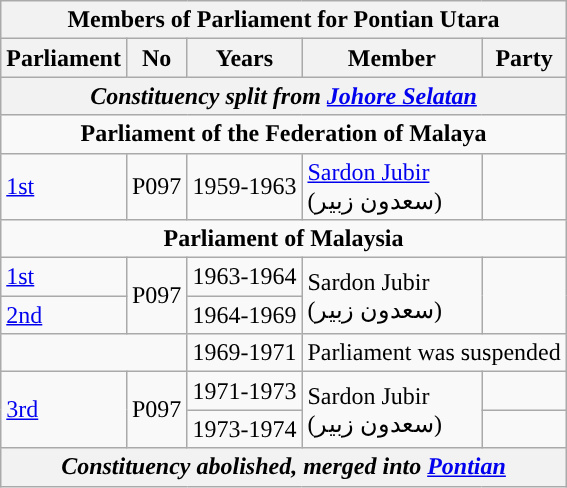<table class=wikitable>
<tr>
<th colspan="5">Members of Parliament for Pontian Utara</th>
</tr>
<tr>
<th>Parliament</th>
<th>No</th>
<th>Years</th>
<th>Member</th>
<th>Party</th>
</tr>
<tr>
<th colspan="5" align="center"><em>Constituency split from <a href='#'>Johore Selatan</a></em></th>
</tr>
<tr>
<td colspan="5" align="center"><strong>Parliament of the Federation of Malaya</strong></td>
</tr>
<tr>
<td><a href='#'>1st</a></td>
<td>P097</td>
<td>1959-1963</td>
<td><a href='#'>Sardon Jubir</a> <br> (سعدون زبير‎)</td>
<td></td>
</tr>
<tr>
<td colspan="5" align="center"><strong>Parliament of Malaysia</strong></td>
</tr>
<tr>
<td><a href='#'>1st</a></td>
<td rowspan="2">P097</td>
<td>1963-1964</td>
<td rowspan=2>Sardon Jubir <br> (سعدون زبير‎)</td>
<td rowspan=2></td>
</tr>
<tr>
<td><a href='#'>2nd</a></td>
<td>1964-1969</td>
</tr>
<tr>
<td colspan="2"></td>
<td>1969-1971</td>
<td colspan=2 align=center>Parliament was suspended</td>
</tr>
<tr>
<td rowspan=2><a href='#'>3rd</a></td>
<td rowspan="2">P097</td>
<td>1971-1973</td>
<td rowspan=2>Sardon Jubir <br> (سعدون زبير‎)</td>
<td></td>
</tr>
<tr>
<td>1973-1974</td>
<td></td>
</tr>
<tr>
<th colspan="5" align="center"><em>Constituency abolished, merged into <a href='#'>Pontian</a></em></th>
</tr>
</table>
